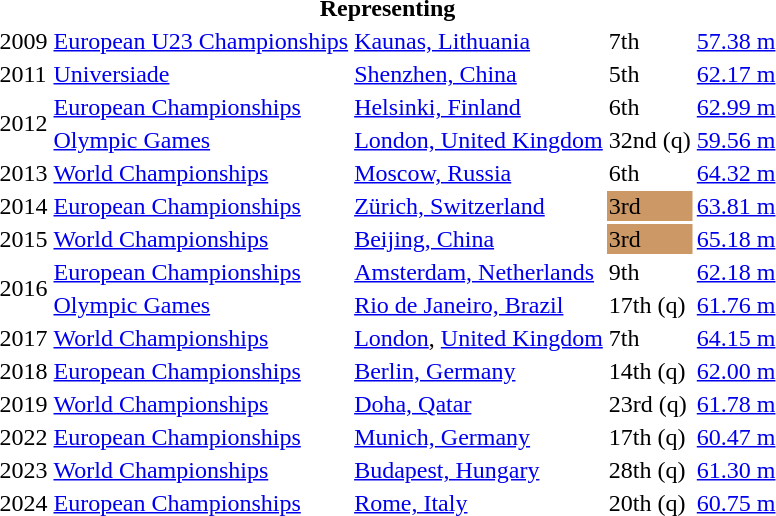<table>
<tr>
<th colspan="5">Representing </th>
</tr>
<tr>
<td>2009</td>
<td><a href='#'>European U23 Championships</a></td>
<td><a href='#'>Kaunas, Lithuania</a></td>
<td>7th</td>
<td><a href='#'>57.38 m</a></td>
</tr>
<tr>
<td>2011</td>
<td><a href='#'>Universiade</a></td>
<td><a href='#'>Shenzhen, China</a></td>
<td>5th</td>
<td><a href='#'>62.17 m</a></td>
</tr>
<tr>
<td rowspan=2>2012</td>
<td><a href='#'>European Championships</a></td>
<td><a href='#'>Helsinki, Finland</a></td>
<td>6th</td>
<td><a href='#'>62.99 m</a></td>
</tr>
<tr>
<td><a href='#'>Olympic Games</a></td>
<td><a href='#'>London, United Kingdom</a></td>
<td>32nd (q)</td>
<td><a href='#'>59.56 m</a></td>
</tr>
<tr>
<td>2013</td>
<td><a href='#'>World Championships</a></td>
<td><a href='#'>Moscow, Russia</a></td>
<td>6th</td>
<td><a href='#'>64.32 m</a></td>
</tr>
<tr>
<td>2014</td>
<td><a href='#'>European Championships</a></td>
<td><a href='#'>Zürich, Switzerland</a></td>
<td bgcolor=cc9966>3rd</td>
<td><a href='#'>63.81 m</a></td>
</tr>
<tr>
<td>2015</td>
<td><a href='#'>World Championships</a></td>
<td><a href='#'>Beijing, China</a></td>
<td bgcolor=cc9966>3rd</td>
<td><a href='#'>65.18 m</a></td>
</tr>
<tr>
<td rowspan=2>2016</td>
<td><a href='#'>European Championships</a></td>
<td><a href='#'>Amsterdam, Netherlands</a></td>
<td>9th</td>
<td><a href='#'>62.18 m</a></td>
</tr>
<tr>
<td><a href='#'>Olympic Games</a></td>
<td><a href='#'>Rio de Janeiro, Brazil</a></td>
<td>17th (q)</td>
<td><a href='#'>61.76 m</a></td>
</tr>
<tr>
<td>2017</td>
<td><a href='#'>World Championships</a></td>
<td><a href='#'>London</a>, <a href='#'>United Kingdom</a></td>
<td>7th</td>
<td><a href='#'>64.15 m</a></td>
</tr>
<tr>
<td>2018</td>
<td><a href='#'>European Championships</a></td>
<td><a href='#'>Berlin, Germany</a></td>
<td>14th (q)</td>
<td><a href='#'>62.00 m</a></td>
</tr>
<tr>
<td>2019</td>
<td><a href='#'>World Championships</a></td>
<td><a href='#'>Doha, Qatar</a></td>
<td>23rd (q)</td>
<td><a href='#'>61.78 m</a></td>
</tr>
<tr>
<td>2022</td>
<td><a href='#'>European Championships</a></td>
<td><a href='#'>Munich, Germany</a></td>
<td>17th (q)</td>
<td><a href='#'>60.47 m</a></td>
</tr>
<tr>
<td>2023</td>
<td><a href='#'>World Championships</a></td>
<td><a href='#'>Budapest, Hungary</a></td>
<td>28th (q)</td>
<td><a href='#'>61.30 m</a></td>
</tr>
<tr>
<td>2024</td>
<td><a href='#'>European Championships</a></td>
<td><a href='#'>Rome, Italy</a></td>
<td>20th (q)</td>
<td><a href='#'>60.75 m</a></td>
</tr>
</table>
